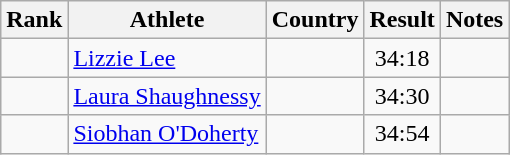<table class="wikitable sortable" style=text-align:center>
<tr>
<th>Rank</th>
<th>Athlete</th>
<th>Country</th>
<th>Result</th>
<th>Notes</th>
</tr>
<tr>
<td></td>
<td align=left><a href='#'>Lizzie Lee</a></td>
<td align=left></td>
<td>34:18</td>
<td></td>
</tr>
<tr>
<td></td>
<td align=left><a href='#'>Laura Shaughnessy</a></td>
<td align=left></td>
<td>34:30</td>
<td></td>
</tr>
<tr>
<td></td>
<td align=left><a href='#'>Siobhan O'Doherty</a></td>
<td align=left></td>
<td>34:54</td>
<td></td>
</tr>
</table>
